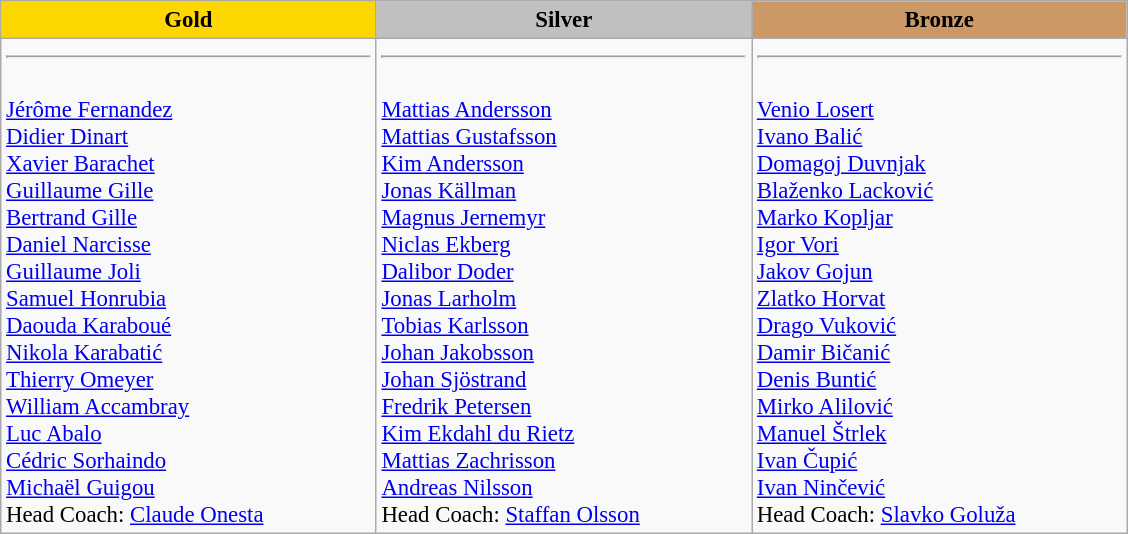<table class="wikitable" style="text-align: ; font-size: 95%;">
<tr>
<th style="width: 16em; background: gold">Gold</th>
<th style="width: 16em; background: silver">Silver</th>
<th style="width: 16em; background: #CC9966">Bronze</th>
</tr>
<tr>
<td><hr><br><a href='#'>Jérôme Fernandez</a><br><a href='#'>Didier Dinart</a><br><a href='#'>Xavier Barachet</a><br><a href='#'>Guillaume Gille</a><br><a href='#'>Bertrand Gille</a><br><a href='#'>Daniel Narcisse</a><br><a href='#'>Guillaume Joli</a><br><a href='#'>Samuel Honrubia</a><br><a href='#'>Daouda Karaboué</a><br><a href='#'>Nikola Karabatić</a><br><a href='#'>Thierry Omeyer</a><br><a href='#'>William Accambray</a><br><a href='#'>Luc Abalo</a><br><a href='#'>Cédric Sorhaindo</a><br><a href='#'>Michaël Guigou</a><br>Head Coach: <a href='#'>Claude Onesta</a></td>
<td><hr><br><a href='#'>Mattias Andersson</a><br><a href='#'>Mattias Gustafsson</a><br><a href='#'>Kim Andersson</a><br><a href='#'>Jonas Källman</a><br><a href='#'>Magnus Jernemyr</a><br><a href='#'>Niclas Ekberg</a><br><a href='#'>Dalibor Doder</a><br><a href='#'>Jonas Larholm</a><br><a href='#'>Tobias Karlsson</a><br><a href='#'>Johan Jakobsson</a><br><a href='#'>Johan Sjöstrand</a><br><a href='#'>Fredrik Petersen</a><br><a href='#'>Kim Ekdahl du Rietz</a><br><a href='#'>Mattias Zachrisson</a><br><a href='#'>Andreas Nilsson</a><br>Head Coach: <a href='#'>Staffan Olsson</a></td>
<td><hr><br><a href='#'>Venio Losert</a><br><a href='#'>Ivano Balić</a><br><a href='#'>Domagoj Duvnjak</a><br><a href='#'>Blaženko Lacković</a><br><a href='#'>Marko Kopljar</a><br><a href='#'>Igor Vori</a><br><a href='#'>Jakov Gojun</a><br><a href='#'>Zlatko Horvat</a><br><a href='#'>Drago Vuković</a><br><a href='#'>Damir Bičanić</a><br><a href='#'>Denis Buntić</a><br><a href='#'>Mirko Alilović</a><br><a href='#'>Manuel Štrlek</a><br><a href='#'>Ivan Čupić</a><br><a href='#'>Ivan Ninčević</a><br>Head Coach: <a href='#'>Slavko Goluža</a></td>
</tr>
</table>
